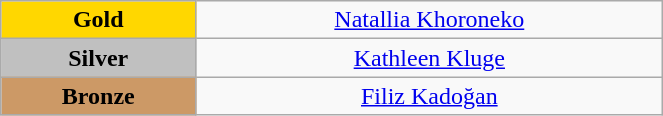<table class="wikitable" style="text-align:center; " width="35%">
<tr>
<td bgcolor="gold"><strong>Gold</strong></td>
<td><a href='#'>Natallia Khoroneko</a><br>  <small><em></em></small></td>
</tr>
<tr>
<td bgcolor="silver"><strong>Silver</strong></td>
<td><a href='#'>Kathleen Kluge</a><br>  <small><em></em></small></td>
</tr>
<tr>
<td bgcolor="CC9966"><strong>Bronze</strong></td>
<td><a href='#'>Filiz Kadoğan</a><br>  <small><em></em></small></td>
</tr>
</table>
